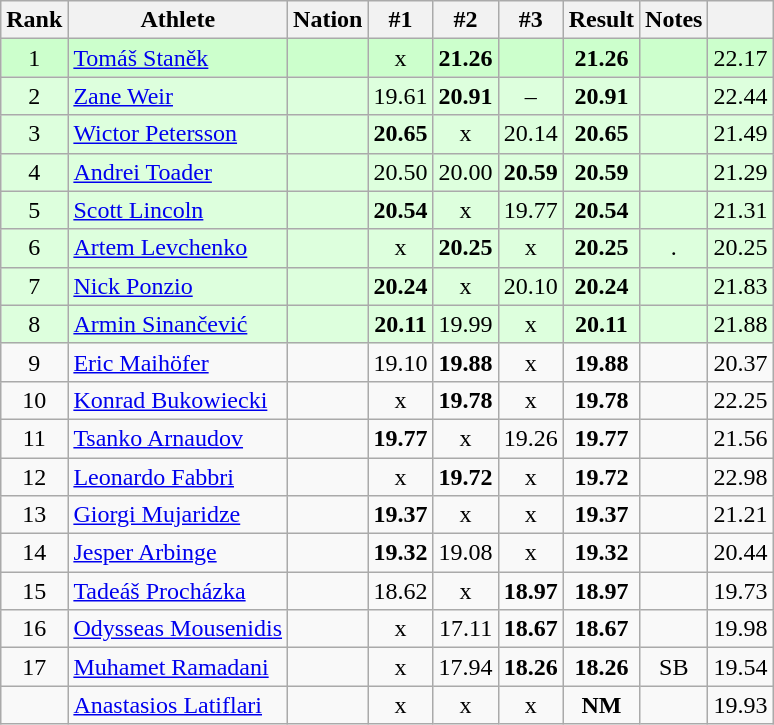<table class="wikitable sortable" style="text-align:center">
<tr>
<th scope="col">Rank</th>
<th scope="col">Athlete</th>
<th scope="col">Nation</th>
<th>#1</th>
<th>#2</th>
<th>#3</th>
<th scope="col">Result</th>
<th scope="col">Notes</th>
<th scope="col"></th>
</tr>
<tr bgcolor=ccffcc>
<td>1</td>
<td align="left"><a href='#'>Tomáš Staněk</a></td>
<td align="left"></td>
<td>x</td>
<td><strong>21.26</strong></td>
<td></td>
<td><strong>21.26</strong></td>
<td></td>
<td>22.17</td>
</tr>
<tr bgcolor=ddffdd>
<td>2</td>
<td align="left"><a href='#'>Zane Weir</a></td>
<td align="left"></td>
<td>19.61</td>
<td><strong>20.91</strong></td>
<td>–</td>
<td><strong>20.91</strong></td>
<td></td>
<td>22.44</td>
</tr>
<tr bgcolor=ddffdd>
<td>3</td>
<td align="left"><a href='#'>Wictor Petersson</a></td>
<td align="left"></td>
<td><strong>20.65</strong></td>
<td>x</td>
<td>20.14</td>
<td><strong>20.65</strong></td>
<td></td>
<td>21.49</td>
</tr>
<tr bgcolor=ddffdd>
<td>4</td>
<td align="left"><a href='#'>Andrei Toader</a></td>
<td align="left"></td>
<td>20.50</td>
<td>20.00</td>
<td><strong>20.59</strong></td>
<td><strong>20.59</strong></td>
<td></td>
<td>21.29</td>
</tr>
<tr bgcolor=ddffdd>
<td>5</td>
<td align="left"><a href='#'>Scott Lincoln</a></td>
<td align="left"></td>
<td><strong>20.54</strong></td>
<td>x</td>
<td>19.77</td>
<td><strong>20.54</strong></td>
<td></td>
<td>21.31</td>
</tr>
<tr bgcolor=ddffdd>
<td>6</td>
<td align="left"><a href='#'>Artem Levchenko</a></td>
<td align="left"></td>
<td>x</td>
<td><strong>20.25</strong></td>
<td>x</td>
<td><strong>20.25</strong></td>
<td>. </td>
<td>20.25</td>
</tr>
<tr bgcolor=ddffdd>
<td>7</td>
<td align="left"><a href='#'>Nick Ponzio</a></td>
<td align="left"></td>
<td><strong>20.24</strong></td>
<td>x</td>
<td>20.10</td>
<td><strong>20.24</strong></td>
<td></td>
<td>21.83</td>
</tr>
<tr bgcolor=ddffdd>
<td>8</td>
<td align="left"><a href='#'>Armin Sinančević</a></td>
<td align="left"></td>
<td><strong>20.11</strong></td>
<td>19.99</td>
<td>x</td>
<td><strong>20.11</strong></td>
<td></td>
<td>21.88</td>
</tr>
<tr>
<td>9</td>
<td align="left"><a href='#'>Eric Maihöfer</a></td>
<td align="left"></td>
<td>19.10</td>
<td><strong>19.88</strong></td>
<td>x</td>
<td><strong>19.88</strong></td>
<td></td>
<td>20.37</td>
</tr>
<tr>
<td>10</td>
<td align="left"><a href='#'>Konrad Bukowiecki</a></td>
<td align="left"></td>
<td>x</td>
<td><strong>19.78</strong></td>
<td>x</td>
<td><strong>19.78</strong></td>
<td></td>
<td>22.25</td>
</tr>
<tr>
<td>11</td>
<td align="left"><a href='#'>Tsanko Arnaudov</a></td>
<td align="left"></td>
<td><strong>19.77</strong></td>
<td>x</td>
<td>19.26</td>
<td><strong>19.77</strong></td>
<td></td>
<td>21.56</td>
</tr>
<tr>
<td>12</td>
<td align="left"><a href='#'>Leonardo Fabbri</a></td>
<td align="left"></td>
<td>x</td>
<td><strong>19.72</strong></td>
<td>x</td>
<td><strong>19.72</strong></td>
<td></td>
<td>22.98</td>
</tr>
<tr>
<td>13</td>
<td align="left"><a href='#'>Giorgi Mujaridze</a></td>
<td align="left"></td>
<td><strong>19.37</strong></td>
<td>x</td>
<td>x</td>
<td><strong>19.37</strong></td>
<td></td>
<td>21.21</td>
</tr>
<tr>
<td>14</td>
<td align="left"><a href='#'>Jesper Arbinge</a></td>
<td align="left"></td>
<td><strong>19.32</strong></td>
<td>19.08</td>
<td>x</td>
<td><strong>19.32</strong></td>
<td></td>
<td>20.44</td>
</tr>
<tr>
<td>15</td>
<td align="left"><a href='#'>Tadeáš Procházka</a></td>
<td align="left"></td>
<td>18.62</td>
<td>x</td>
<td><strong>18.97</strong></td>
<td><strong>18.97</strong></td>
<td></td>
<td>19.73</td>
</tr>
<tr>
<td>16</td>
<td align="left"><a href='#'>Odysseas Mousenidis</a></td>
<td align="left"></td>
<td>x</td>
<td>17.11</td>
<td><strong>18.67</strong></td>
<td><strong>18.67</strong></td>
<td></td>
<td>19.98</td>
</tr>
<tr>
<td>17</td>
<td align="left"><a href='#'>Muhamet Ramadani</a></td>
<td align="left"></td>
<td>x</td>
<td>17.94</td>
<td><strong>18.26</strong></td>
<td><strong>18.26</strong></td>
<td>SB</td>
<td>19.54</td>
</tr>
<tr>
<td></td>
<td align="left"><a href='#'>Anastasios Latiflari</a></td>
<td align="left"></td>
<td>x</td>
<td>x</td>
<td>x</td>
<td><strong>NM</strong></td>
<td></td>
<td>19.93</td>
</tr>
</table>
